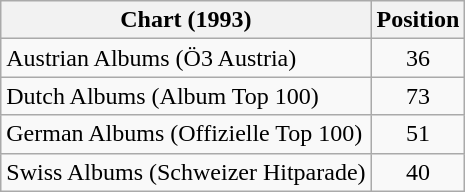<table class="wikitable sortable">
<tr>
<th>Chart (1993)</th>
<th>Position</th>
</tr>
<tr>
<td>Austrian Albums (Ö3 Austria)</td>
<td style="text-align:center;">36</td>
</tr>
<tr>
<td>Dutch Albums (Album Top 100)</td>
<td style="text-align:center;">73</td>
</tr>
<tr>
<td>German Albums (Offizielle Top 100)</td>
<td style="text-align:center;">51</td>
</tr>
<tr>
<td>Swiss Albums (Schweizer Hitparade)</td>
<td style="text-align:center;">40</td>
</tr>
</table>
